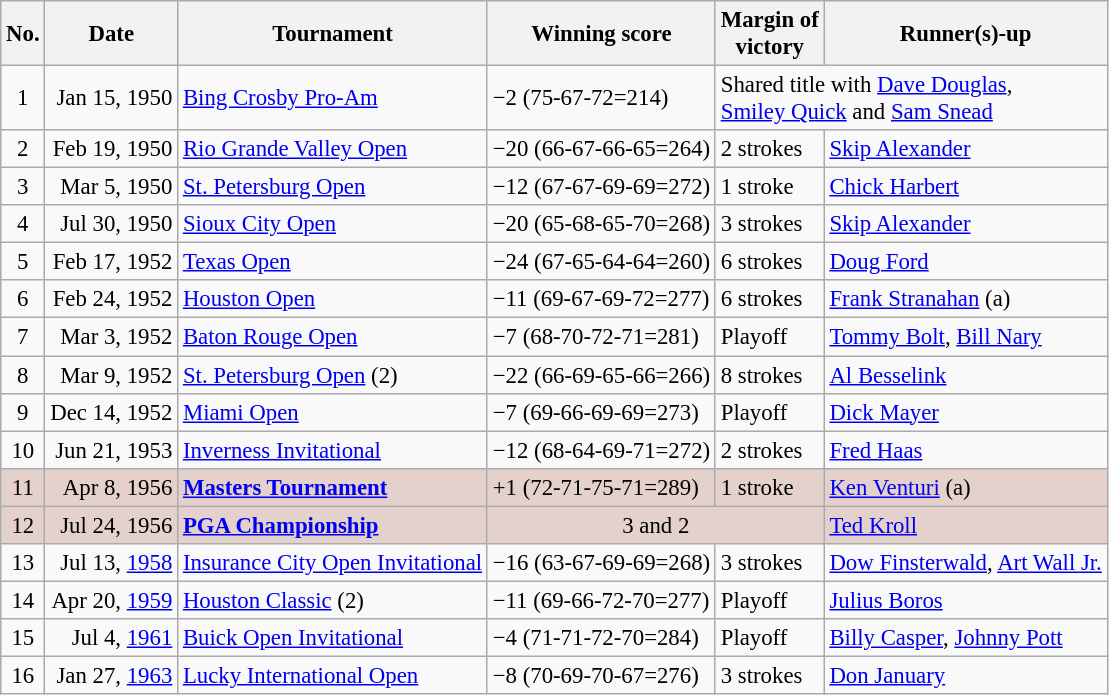<table class="wikitable" style="font-size:95%;">
<tr>
<th>No.</th>
<th>Date</th>
<th>Tournament</th>
<th>Winning score</th>
<th>Margin of<br>victory</th>
<th>Runner(s)-up</th>
</tr>
<tr>
<td align=center>1</td>
<td align=right>Jan 15, 1950</td>
<td><a href='#'>Bing Crosby Pro-Am</a></td>
<td>−2 (75-67-72=214)</td>
<td colspan=2>Shared title with  <a href='#'>Dave Douglas</a>,<br> <a href='#'>Smiley Quick</a> and  <a href='#'>Sam Snead</a></td>
</tr>
<tr>
<td align=center>2</td>
<td align=right>Feb 19, 1950</td>
<td><a href='#'>Rio Grande Valley Open</a></td>
<td>−20 (66-67-66-65=264)</td>
<td>2 strokes</td>
<td> <a href='#'>Skip Alexander</a></td>
</tr>
<tr>
<td align=center>3</td>
<td align=right>Mar 5, 1950</td>
<td><a href='#'>St. Petersburg Open</a></td>
<td>−12 (67-67-69-69=272)</td>
<td>1 stroke</td>
<td> <a href='#'>Chick Harbert</a></td>
</tr>
<tr>
<td align=center>4</td>
<td align=right>Jul 30, 1950</td>
<td><a href='#'>Sioux City Open</a></td>
<td>−20 (65-68-65-70=268)</td>
<td>3 strokes</td>
<td> <a href='#'>Skip Alexander</a></td>
</tr>
<tr>
<td align=center>5</td>
<td align=right>Feb 17, 1952</td>
<td><a href='#'>Texas Open</a></td>
<td>−24 (67-65-64-64=260)</td>
<td>6 strokes</td>
<td> <a href='#'>Doug Ford</a></td>
</tr>
<tr>
<td align=center>6</td>
<td align=right>Feb 24, 1952</td>
<td><a href='#'>Houston Open</a></td>
<td>−11 (69-67-69-72=277)</td>
<td>6 strokes</td>
<td> <a href='#'>Frank Stranahan</a> (a)</td>
</tr>
<tr>
<td align=center>7</td>
<td align=right>Mar 3, 1952</td>
<td><a href='#'>Baton Rouge Open</a></td>
<td>−7 (68-70-72-71=281)</td>
<td>Playoff</td>
<td> <a href='#'>Tommy Bolt</a>,  <a href='#'>Bill Nary</a></td>
</tr>
<tr>
<td align=center>8</td>
<td align=right>Mar 9, 1952</td>
<td><a href='#'>St. Petersburg Open</a> (2)</td>
<td>−22 (66-69-65-66=266)</td>
<td>8 strokes</td>
<td> <a href='#'>Al Besselink</a></td>
</tr>
<tr>
<td align=center>9</td>
<td align=right>Dec 14, 1952</td>
<td><a href='#'>Miami Open</a></td>
<td>−7 (69-66-69-69=273)</td>
<td>Playoff</td>
<td> <a href='#'>Dick Mayer</a></td>
</tr>
<tr>
<td align=center>10</td>
<td align=right>Jun 21, 1953</td>
<td><a href='#'>Inverness Invitational</a></td>
<td>−12 (68-64-69-71=272)</td>
<td>2 strokes</td>
<td> <a href='#'>Fred Haas</a></td>
</tr>
<tr style="background:#e5d1cb;">
<td align=center>11</td>
<td align=right>Apr 8, 1956</td>
<td><strong><a href='#'>Masters Tournament</a></strong></td>
<td>+1 (72-71-75-71=289)</td>
<td>1 stroke</td>
<td> <a href='#'>Ken Venturi</a> (a)</td>
</tr>
<tr style="background:#e5d1cb;">
<td align=center>12</td>
<td align=right>Jul 24, 1956</td>
<td><strong><a href='#'>PGA Championship</a></strong></td>
<td colspan=2 align=center>3 and 2</td>
<td> <a href='#'>Ted Kroll</a></td>
</tr>
<tr>
<td align=center>13</td>
<td align=right>Jul 13, <a href='#'>1958</a></td>
<td><a href='#'>Insurance City Open Invitational</a></td>
<td>−16 (63-67-69-69=268)</td>
<td>3 strokes</td>
<td> <a href='#'>Dow Finsterwald</a>,  <a href='#'>Art Wall Jr.</a></td>
</tr>
<tr>
<td align=center>14</td>
<td align=right>Apr 20, <a href='#'>1959</a></td>
<td><a href='#'>Houston Classic</a> (2)</td>
<td>−11 (69-66-72-70=277)</td>
<td>Playoff</td>
<td> <a href='#'>Julius Boros</a></td>
</tr>
<tr>
<td align=center>15</td>
<td align=right>Jul 4, <a href='#'>1961</a></td>
<td><a href='#'>Buick Open Invitational</a></td>
<td>−4 (71-71-72-70=284)</td>
<td>Playoff</td>
<td> <a href='#'>Billy Casper</a>,  <a href='#'>Johnny Pott</a></td>
</tr>
<tr>
<td align=center>16</td>
<td align=right>Jan 27, <a href='#'>1963</a></td>
<td><a href='#'>Lucky International Open</a></td>
<td>−8 (70-69-70-67=276)</td>
<td>3 strokes</td>
<td> <a href='#'>Don January</a></td>
</tr>
</table>
